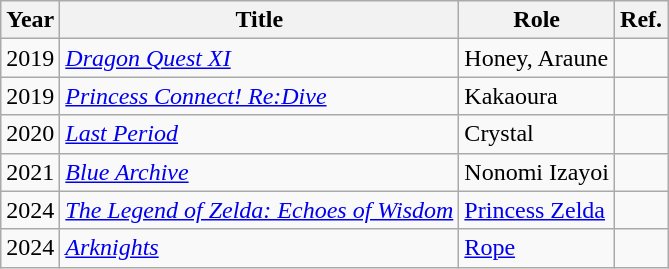<table class="wikitable sortable plainrowheaders">
<tr>
<th scope="col">Year</th>
<th scope="col">Title</th>
<th scope="col">Role</th>
<th scope="col" class="unsortable">Ref.</th>
</tr>
<tr>
<td>2019</td>
<td><em><a href='#'>Dragon Quest XI</a></em></td>
<td>Honey, Araune</td>
<td></td>
</tr>
<tr>
<td>2019</td>
<td><em><a href='#'>Princess Connect! Re:Dive</a></em></td>
<td>Kakaoura</td>
<td></td>
</tr>
<tr>
<td>2020</td>
<td><em><a href='#'>Last Period</a></em></td>
<td>Crystal</td>
<td></td>
</tr>
<tr>
<td>2021</td>
<td><em><a href='#'>Blue Archive</a></em></td>
<td>Nonomi Izayoi</td>
<td></td>
</tr>
<tr>
<td>2024</td>
<td><em><a href='#'>The Legend of Zelda: Echoes of Wisdom</a></em></td>
<td><a href='#'>Princess Zelda</a></td>
<td></td>
</tr>
<tr>
<td>2024</td>
<td><em><a href='#'>Arknights</a></em></td>
<td><a href='#'>Rope</a></td>
<td></td>
</tr>
</table>
